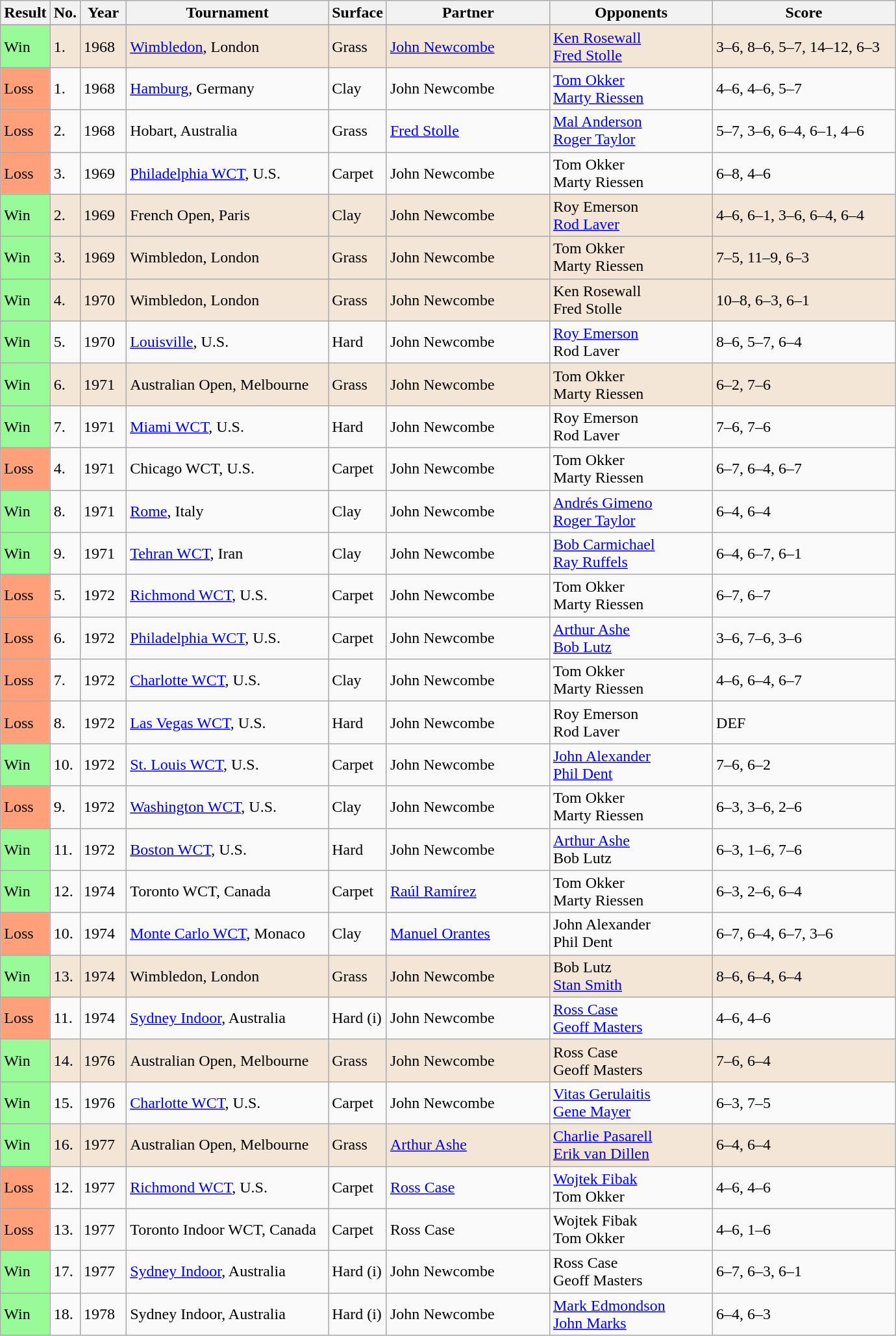<table class="sortable wikitable">
<tr>
<th style="width:40px">Result</th>
<th style="width:20px">No.</th>
<th style="width:40px">Year</th>
<th style="width:200px">Tournament</th>
<th style="width:50px">Surface</th>
<th style="width:160px">Partner</th>
<th style="width:160px">Opponents</th>
<th style="width:180px" class="unsortable">Score</th>
</tr>
<tr>
</tr>
<tr style="background:#f3e6d7;">
<td style="background:#98fb98;">Win</td>
<td>1.</td>
<td>1968</td>
<td><a href='#'>Wimbledon</a>, London</td>
<td>Grass</td>
<td> <a href='#'>John Newcombe</a></td>
<td> <a href='#'>Ken Rosewall</a> <br>  <a href='#'>Fred Stolle</a></td>
<td>3–6, 8–6, 5–7, 14–12, 6–3</td>
</tr>
<tr>
<td style="background:#ffa07a;">Loss</td>
<td>1.</td>
<td>1968</td>
<td><a href='#'>Hamburg</a>, Germany</td>
<td>Clay</td>
<td> John Newcombe</td>
<td> <a href='#'>Tom Okker</a> <br>  <a href='#'>Marty Riessen</a></td>
<td>4–6, 4–6, 5–7</td>
</tr>
<tr>
<td style="background:#ffa07a;">Loss</td>
<td>2.</td>
<td>1968</td>
<td>Hobart, Australia</td>
<td>Grass</td>
<td> <a href='#'>Fred Stolle</a></td>
<td> <a href='#'>Mal Anderson</a> <br>  <a href='#'>Roger Taylor</a></td>
<td>5–7, 3–6, 6–4, 6–1, 4–6</td>
</tr>
<tr>
<td style="background:#ffa07a;">Loss</td>
<td>3.</td>
<td>1969</td>
<td><a href='#'>Philadelphia WCT</a>, U.S.</td>
<td>Carpet</td>
<td> John Newcombe</td>
<td> Tom Okker <br>  Marty Riessen</td>
<td>6–8, 4–6</td>
</tr>
<tr style="background:#f3e6d7;">
<td style="background:#98fb98;">Win</td>
<td>2.</td>
<td>1969</td>
<td>French Open, Paris</td>
<td>Clay</td>
<td> John Newcombe</td>
<td> Roy Emerson <br>  <a href='#'>Rod Laver</a></td>
<td>4–6, 6–1, 3–6, 6–4, 6–4</td>
</tr>
<tr style="background:#f3e6d7;">
<td style="background:#98fb98;">Win</td>
<td>3.</td>
<td>1969</td>
<td>Wimbledon, London</td>
<td>Grass</td>
<td> John Newcombe</td>
<td> Tom Okker <br>  Marty Riessen</td>
<td>7–5, 11–9, 6–3</td>
</tr>
<tr style="background:#f3e6d7;">
<td style="background:#98fb98;">Win</td>
<td>4.</td>
<td>1970</td>
<td>Wimbledon, London</td>
<td>Grass</td>
<td> John Newcombe</td>
<td> Ken Rosewall <br>  Fred Stolle</td>
<td>10–8, 6–3, 6–1</td>
</tr>
<tr>
<td style="background:#98fb98;">Win</td>
<td>5.</td>
<td>1970</td>
<td><a href='#'>Louisville</a>, U.S.</td>
<td>Hard</td>
<td> John Newcombe</td>
<td> <a href='#'>Roy Emerson</a> <br>  Rod Laver</td>
<td>8–6, 5–7, 6–4</td>
</tr>
<tr style="background:#f3e6d7;">
<td style="background:#98fb98;">Win</td>
<td>6.</td>
<td>1971</td>
<td>Australian Open, Melbourne</td>
<td>Grass</td>
<td> John Newcombe</td>
<td> Tom Okker <br>  Marty Riessen</td>
<td>6–2, 7–6</td>
</tr>
<tr>
<td style="background:#98fb98;">Win</td>
<td>7.</td>
<td>1971</td>
<td><a href='#'>Miami WCT</a>, U.S.</td>
<td>Hard</td>
<td> John Newcombe</td>
<td> Roy Emerson <br>  Rod Laver</td>
<td>7–6, 7–6</td>
</tr>
<tr>
<td style="background:#ffa07a;">Loss</td>
<td>4.</td>
<td>1971</td>
<td>Chicago WCT, U.S.</td>
<td>Carpet</td>
<td> John Newcombe</td>
<td> Tom Okker <br>  Marty Riessen</td>
<td>6–7, 6–4, 6–7</td>
</tr>
<tr>
<td style="background:#98fb98;">Win</td>
<td>8.</td>
<td>1971</td>
<td><a href='#'>Rome</a>, Italy</td>
<td>Clay</td>
<td> John Newcombe</td>
<td> <a href='#'>Andrés Gimeno</a> <br>  <a href='#'>Roger Taylor</a></td>
<td>6–4, 6–4</td>
</tr>
<tr>
<td style="background:#98fb98;">Win</td>
<td>9.</td>
<td>1971</td>
<td><a href='#'>Tehran WCT</a>, Iran</td>
<td>Clay</td>
<td> John Newcombe</td>
<td> <a href='#'>Bob Carmichael</a> <br>  <a href='#'>Ray Ruffels</a></td>
<td>6–4, 6–7, 6–1</td>
</tr>
<tr>
<td style="background:#ffa07a;">Loss</td>
<td>5.</td>
<td>1972</td>
<td><a href='#'>Richmond WCT</a>, U.S.</td>
<td>Carpet</td>
<td> John Newcombe</td>
<td> Tom Okker <br>  Marty Riessen</td>
<td>6–7, 6–7</td>
</tr>
<tr>
<td style="background:#ffa07a;">Loss</td>
<td>6.</td>
<td>1972</td>
<td><a href='#'>Philadelphia WCT</a>, U.S.</td>
<td>Carpet</td>
<td> John Newcombe</td>
<td> <a href='#'>Arthur Ashe</a> <br>  <a href='#'>Bob Lutz</a></td>
<td>3–6, 7–6, 3–6</td>
</tr>
<tr>
<td style="background:#ffa07a;">Loss</td>
<td>7.</td>
<td>1972</td>
<td><a href='#'>Charlotte WCT</a>, U.S.</td>
<td>Clay</td>
<td> John Newcombe</td>
<td> Tom Okker <br>  Marty Riessen</td>
<td>4–6, 6–4, 6–7</td>
</tr>
<tr>
<td style="background:#ffa07a;">Loss</td>
<td>8.</td>
<td>1972</td>
<td><a href='#'>Las Vegas WCT</a>, U.S.</td>
<td>Hard</td>
<td> John Newcombe</td>
<td> Roy Emerson <br>  Rod Laver</td>
<td>DEF</td>
</tr>
<tr>
<td style="background:#98fb98;">Win</td>
<td>10.</td>
<td>1972</td>
<td><a href='#'>St. Louis WCT</a>, U.S.</td>
<td>Carpet</td>
<td> John Newcombe</td>
<td> <a href='#'>John Alexander</a> <br>  <a href='#'>Phil Dent</a></td>
<td>7–6, 6–2</td>
</tr>
<tr>
<td style="background:#ffa07a;">Loss</td>
<td>9.</td>
<td>1972</td>
<td><a href='#'>Washington WCT</a>, U.S.</td>
<td>Clay</td>
<td> John Newcombe</td>
<td> Tom Okker <br>  Marty Riessen</td>
<td>6–3, 3–6, 2–6</td>
</tr>
<tr>
<td style="background:#98fb98;">Win</td>
<td>11.</td>
<td>1972</td>
<td><a href='#'>Boston WCT</a>, U.S.</td>
<td>Hard</td>
<td> John Newcombe</td>
<td> <a href='#'>Arthur Ashe</a> <br>  Bob Lutz</td>
<td>6–3, 1–6, 7–6</td>
</tr>
<tr>
<td style="background:#98fb98;">Win</td>
<td>12.</td>
<td>1974</td>
<td>Toronto WCT, Canada</td>
<td>Carpet</td>
<td> <a href='#'>Raúl Ramírez</a></td>
<td> Tom Okker <br>  Marty Riessen</td>
<td>6–3, 2–6, 6–4</td>
</tr>
<tr>
<td style="background:#ffa07a;">Loss</td>
<td>10.</td>
<td>1974</td>
<td><a href='#'>Monte Carlo WCT</a>, Monaco</td>
<td>Clay</td>
<td> <a href='#'>Manuel Orantes</a></td>
<td> John Alexander <br>  Phil Dent</td>
<td>6–7, 6–4, 6–7, 3–6</td>
</tr>
<tr style="background:#f3e6d7;">
<td style="background:#98fb98;">Win</td>
<td>13.</td>
<td>1974</td>
<td>Wimbledon, London</td>
<td>Grass</td>
<td> John Newcombe</td>
<td> Bob Lutz <br>  <a href='#'>Stan Smith</a></td>
<td>8–6, 6–4, 6–4</td>
</tr>
<tr>
<td style="background:#ffa07a;">Loss</td>
<td>11.</td>
<td>1974</td>
<td><a href='#'>Sydney Indoor</a>, Australia</td>
<td>Hard (i)</td>
<td> John Newcombe</td>
<td> <a href='#'>Ross Case</a> <br>  <a href='#'>Geoff Masters</a></td>
<td>4–6, 4–6</td>
</tr>
<tr style="background:#f3e6d7;">
<td style="background:#98fb98;">Win</td>
<td>14.</td>
<td>1976</td>
<td>Australian Open, Melbourne</td>
<td>Grass</td>
<td> John Newcombe</td>
<td> Ross Case <br>  Geoff Masters</td>
<td>7–6, 6–4</td>
</tr>
<tr>
<td style="background:#98fb98;">Win</td>
<td>15.</td>
<td>1976</td>
<td><a href='#'>Charlotte WCT</a>, U.S.</td>
<td>Carpet</td>
<td> John Newcombe</td>
<td> <a href='#'>Vitas Gerulaitis</a> <br>  <a href='#'>Gene Mayer</a></td>
<td>6–3, 7–5</td>
</tr>
<tr style="background:#f3e6d7;">
<td style="background:#98fb98;">Win</td>
<td>16.</td>
<td>1977</td>
<td>Australian Open, Melbourne</td>
<td>Grass</td>
<td> <a href='#'>Arthur Ashe</a></td>
<td> <a href='#'>Charlie Pasarell</a> <br>  <a href='#'>Erik van Dillen</a></td>
<td>6–4, 6–4</td>
</tr>
<tr>
<td style="background:#ffa07a;">Loss</td>
<td>12.</td>
<td>1977</td>
<td><a href='#'>Richmond WCT</a>, U.S.</td>
<td>Carpet</td>
<td> <a href='#'>Ross Case</a></td>
<td> <a href='#'>Wojtek Fibak</a> <br>  Tom Okker</td>
<td>4–6, 4–6</td>
</tr>
<tr>
<td style="background:#ffa07a;">Loss</td>
<td>13.</td>
<td>1977</td>
<td>Toronto Indoor WCT, Canada</td>
<td>Carpet</td>
<td> Ross Case</td>
<td> Wojtek Fibak <br>  Tom Okker</td>
<td>4–6, 1–6</td>
</tr>
<tr>
<td style="background:#98fb98;">Win</td>
<td>17.</td>
<td>1977</td>
<td><a href='#'>Sydney Indoor</a>, Australia</td>
<td>Hard (i)</td>
<td> John Newcombe</td>
<td> Ross Case <br>  Geoff Masters</td>
<td>6–7, 6–3, 6–1</td>
</tr>
<tr>
<td style="background:#98fb98;">Win</td>
<td>18.</td>
<td>1978</td>
<td>Sydney Indoor, Australia</td>
<td>Hard (i)</td>
<td> John Newcombe</td>
<td> <a href='#'>Mark Edmondson</a> <br>  <a href='#'>John Marks</a></td>
<td>6–4, 6–3</td>
</tr>
</table>
